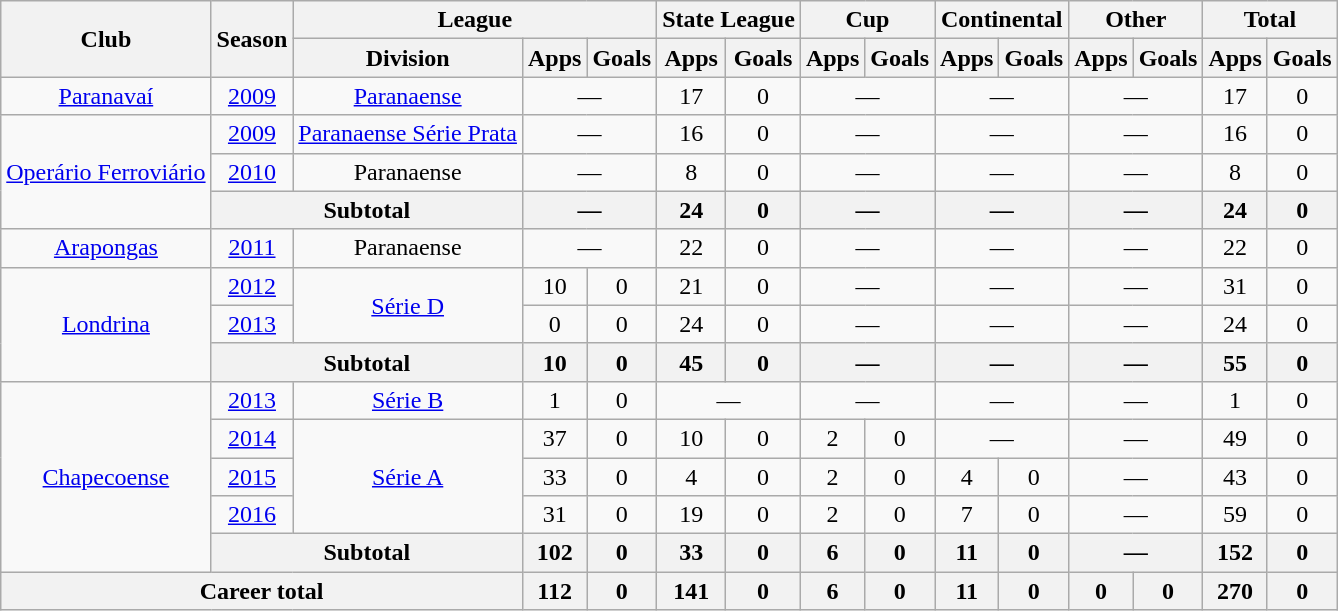<table class="wikitable" style="text-align: center;">
<tr>
<th rowspan="2">Club</th>
<th rowspan="2">Season</th>
<th colspan="3">League</th>
<th colspan="2">State League</th>
<th colspan="2">Cup</th>
<th colspan="2">Continental</th>
<th colspan="2">Other</th>
<th colspan="2">Total</th>
</tr>
<tr>
<th>Division</th>
<th>Apps</th>
<th>Goals</th>
<th>Apps</th>
<th>Goals</th>
<th>Apps</th>
<th>Goals</th>
<th>Apps</th>
<th>Goals</th>
<th>Apps</th>
<th>Goals</th>
<th>Apps</th>
<th>Goals</th>
</tr>
<tr>
<td valign="center"><a href='#'>Paranavaí</a></td>
<td><a href='#'>2009</a></td>
<td><a href='#'>Paranaense</a></td>
<td colspan="2">—</td>
<td>17</td>
<td>0</td>
<td colspan="2">—</td>
<td colspan="2">—</td>
<td colspan="2">—</td>
<td>17</td>
<td>0</td>
</tr>
<tr>
<td rowspan="3" valign="center"><a href='#'>Operário Ferroviário</a></td>
<td><a href='#'>2009</a></td>
<td><a href='#'>Paranaense Série Prata</a></td>
<td colspan="2">—</td>
<td>16</td>
<td>0</td>
<td colspan="2">—</td>
<td colspan="2">—</td>
<td colspan="2">—</td>
<td>16</td>
<td>0</td>
</tr>
<tr>
<td><a href='#'>2010</a></td>
<td>Paranaense</td>
<td colspan="2">—</td>
<td>8</td>
<td>0</td>
<td colspan="2">—</td>
<td colspan="2">—</td>
<td colspan="2">—</td>
<td>8</td>
<td>0</td>
</tr>
<tr>
<th colspan="2">Subtotal</th>
<th colspan="2">—</th>
<th>24</th>
<th>0</th>
<th colspan="2">—</th>
<th colspan="2">—</th>
<th colspan="2">—</th>
<th>24</th>
<th>0</th>
</tr>
<tr>
<td valign="center"><a href='#'>Arapongas</a></td>
<td><a href='#'>2011</a></td>
<td>Paranaense</td>
<td colspan="2">—</td>
<td>22</td>
<td>0</td>
<td colspan="2">—</td>
<td colspan="2">—</td>
<td colspan="2">—</td>
<td>22</td>
<td>0</td>
</tr>
<tr>
<td rowspan="3" valign="center"><a href='#'>Londrina</a></td>
<td><a href='#'>2012</a></td>
<td rowspan="2"><a href='#'>Série D</a></td>
<td>10</td>
<td>0</td>
<td>21</td>
<td>0</td>
<td colspan="2">—</td>
<td colspan="2">—</td>
<td colspan="2">—</td>
<td>31</td>
<td>0</td>
</tr>
<tr>
<td><a href='#'>2013</a></td>
<td>0</td>
<td>0</td>
<td>24</td>
<td>0</td>
<td colspan="2">—</td>
<td colspan="2">—</td>
<td colspan="2">—</td>
<td>24</td>
<td>0</td>
</tr>
<tr>
<th colspan="2">Subtotal</th>
<th>10</th>
<th>0</th>
<th>45</th>
<th>0</th>
<th colspan="2">—</th>
<th colspan="2">—</th>
<th colspan="2">—</th>
<th>55</th>
<th>0</th>
</tr>
<tr>
<td rowspan="5" valign="center"><a href='#'>Chapecoense</a></td>
<td><a href='#'>2013</a></td>
<td><a href='#'>Série B</a></td>
<td>1</td>
<td>0</td>
<td colspan="2">—</td>
<td colspan="2">—</td>
<td colspan="2">—</td>
<td colspan="2">—</td>
<td>1</td>
<td>0</td>
</tr>
<tr>
<td><a href='#'>2014</a></td>
<td rowspan="3"><a href='#'>Série A</a></td>
<td>37</td>
<td>0</td>
<td>10</td>
<td>0</td>
<td>2</td>
<td>0</td>
<td colspan="2">—</td>
<td colspan="2">—</td>
<td>49</td>
<td>0</td>
</tr>
<tr>
<td><a href='#'>2015</a></td>
<td>33</td>
<td>0</td>
<td>4</td>
<td>0</td>
<td>2</td>
<td>0</td>
<td>4</td>
<td>0</td>
<td colspan="2">—</td>
<td>43</td>
<td>0</td>
</tr>
<tr>
<td><a href='#'>2016</a></td>
<td>31</td>
<td>0</td>
<td>19</td>
<td>0</td>
<td>2</td>
<td>0</td>
<td>7</td>
<td>0</td>
<td colspan="2">—</td>
<td>59</td>
<td>0</td>
</tr>
<tr>
<th colspan="2">Subtotal</th>
<th>102</th>
<th>0</th>
<th>33</th>
<th>0</th>
<th>6</th>
<th>0</th>
<th>11</th>
<th>0</th>
<th colspan="2">—</th>
<th>152</th>
<th>0</th>
</tr>
<tr>
<th colspan="3"><strong>Career total</strong></th>
<th>112</th>
<th>0</th>
<th>141</th>
<th>0</th>
<th>6</th>
<th>0</th>
<th>11</th>
<th>0</th>
<th>0</th>
<th>0</th>
<th>270</th>
<th>0</th>
</tr>
</table>
